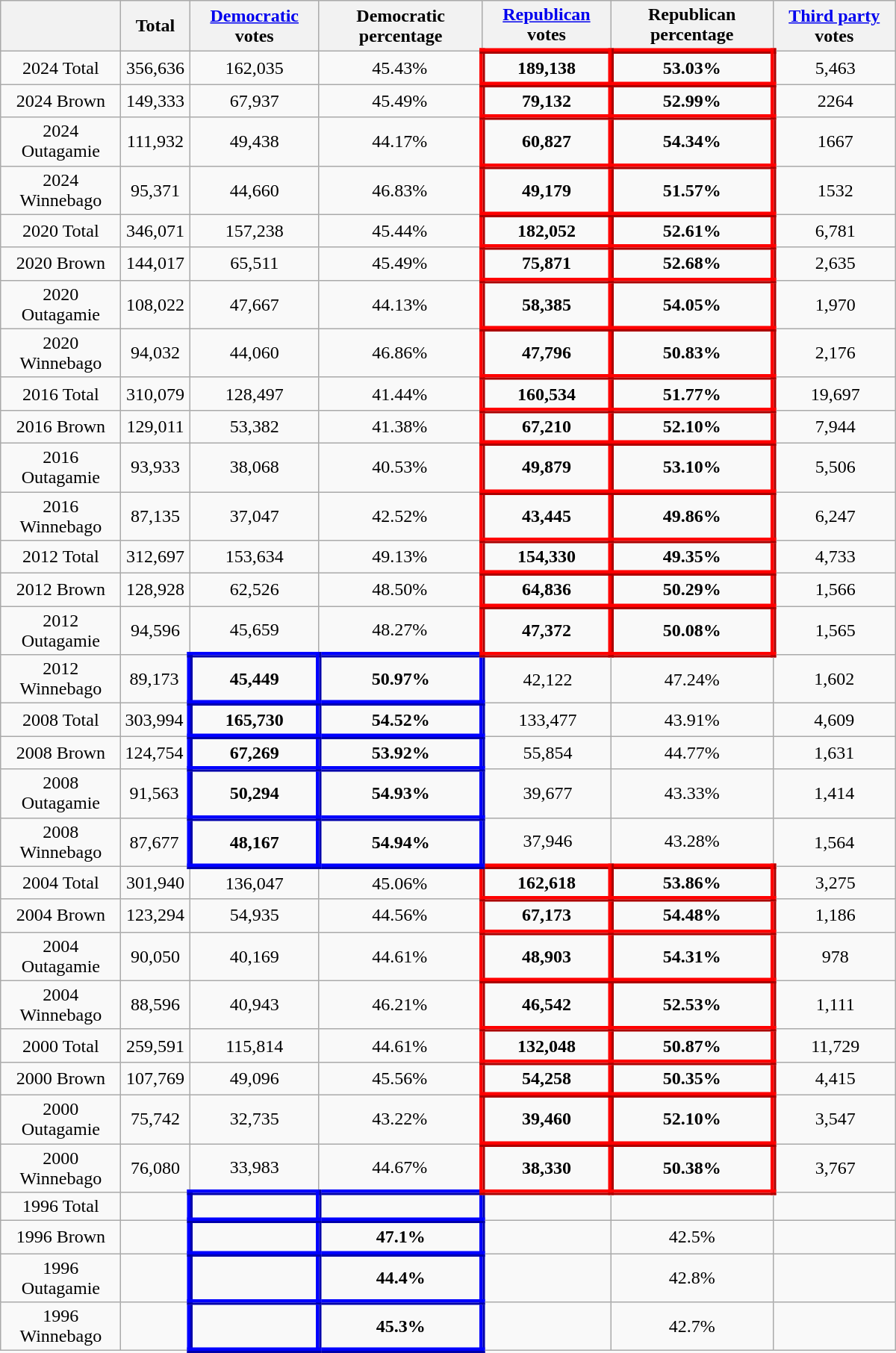<table class="wikitable collapsible sortable" style="text-align:center; max-width:50em">
<tr>
<th></th>
<th>Total</th>
<th><a href='#'>Democratic</a> votes</th>
<th>Democratic percentage</th>
<th><a href='#'>Republican</a> votes</th>
<th>Republican percentage</th>
<th><a href='#'>Third party</a> votes</th>
</tr>
<tr>
<td>2024 Total</td>
<td>356,636</td>
<td>162,035</td>
<td>45.43%</td>
<td style="text-align:center; border:5px ridge red;"><strong>189,138</strong></td>
<td style="text-align:center; border:5px ridge red;"><strong>53.03%</strong></td>
<td>5,463</td>
</tr>
<tr>
<td>2024 Brown</td>
<td>149,333</td>
<td>67,937</td>
<td>45.49%</td>
<td style="border:5px ridge red;"><strong>79,132</strong></td>
<td style="border:5px ridge red;"><strong>52.99%</strong></td>
<td>2264</td>
</tr>
<tr>
<td>2024 Outagamie</td>
<td>111,932</td>
<td>49,438</td>
<td>44.17%</td>
<td style="border:5px ridge red;"><strong>60,827</strong></td>
<td style="border:5px ridge red;"><strong>54.34%</strong></td>
<td>1667</td>
</tr>
<tr>
<td>2024 Winnebago</td>
<td>95,371</td>
<td>44,660</td>
<td>46.83%</td>
<td style="border:5px ridge red;"><strong>49,179</strong></td>
<td style="border:5px ridge red;"><strong>51.57%</strong></td>
<td>1532</td>
</tr>
<tr>
<td>2020 Total</td>
<td>346,071</td>
<td>157,238</td>
<td>45.44%</td>
<td style="text-align:center; border:5px ridge red;"><strong>182,052</strong></td>
<td style="text-align:center; border:5px ridge red;"><strong>52.61%</strong></td>
<td>6,781</td>
</tr>
<tr>
<td>2020 Brown</td>
<td>144,017</td>
<td>65,511</td>
<td>45.49%</td>
<td style="border:5px ridge red;"><strong>75,871</strong></td>
<td style="border:5px ridge red;"><strong>52.68%</strong></td>
<td>2,635</td>
</tr>
<tr>
<td>2020 Outagamie</td>
<td>108,022</td>
<td>47,667</td>
<td>44.13%</td>
<td style="border:5px ridge red;"><strong>58,385</strong></td>
<td style="border:5px ridge red;"><strong>54.05%</strong></td>
<td>1,970</td>
</tr>
<tr>
<td>2020 Winnebago</td>
<td>94,032</td>
<td>44,060</td>
<td>46.86%</td>
<td style="border:5px ridge red;"><strong>47,796</strong></td>
<td style="border:5px ridge red;"><strong>50.83%</strong></td>
<td>2,176</td>
</tr>
<tr>
<td>2016 Total</td>
<td>310,079</td>
<td>128,497</td>
<td>41.44%</td>
<td style="border:5px ridge red;"><strong>160,534</strong></td>
<td style="border:5px ridge red;"><strong>51.77%</strong></td>
<td>19,697</td>
</tr>
<tr>
<td>2016 Brown</td>
<td>129,011</td>
<td>53,382</td>
<td>41.38%</td>
<td style="border:5px ridge red;"><strong>67,210</strong></td>
<td style="border:5px ridge red;"><strong>52.10%</strong></td>
<td>7,944</td>
</tr>
<tr>
<td>2016 Outagamie</td>
<td>93,933</td>
<td>38,068</td>
<td>40.53%</td>
<td style="border:5px ridge red;"><strong>49,879</strong></td>
<td style="border:5px ridge red;"><strong>53.10%</strong></td>
<td>5,506</td>
</tr>
<tr>
<td>2016 Winnebago</td>
<td>87,135</td>
<td>37,047</td>
<td>42.52%</td>
<td style="border:5px ridge red;"><strong>43,445</strong></td>
<td style="border:5px ridge red;"><strong>49.86%</strong></td>
<td>6,247</td>
</tr>
<tr>
<td>2012 Total</td>
<td>312,697</td>
<td>153,634</td>
<td>49.13%</td>
<td style="border:5px ridge red;"><strong>154,330</strong></td>
<td style="border:5px ridge red;"><strong>49.35%</strong></td>
<td>4,733</td>
</tr>
<tr>
<td>2012 Brown</td>
<td>128,928</td>
<td>62,526</td>
<td>48.50%</td>
<td style="border:5px ridge red;"><strong>64,836</strong></td>
<td style="border:5px ridge red;"><strong>50.29%</strong></td>
<td>1,566</td>
</tr>
<tr>
<td>2012 Outagamie</td>
<td>94,596</td>
<td>45,659</td>
<td>48.27%</td>
<td style="border:5px ridge red;"><strong>47,372</strong></td>
<td style="border:5px ridge red;"><strong>50.08%</strong></td>
<td>1,565</td>
</tr>
<tr>
<td>2012 Winnebago</td>
<td>89,173</td>
<td style="border:5px ridge blue;"><strong>45,449</strong></td>
<td style="border:5px ridge blue;"><strong>50.97%</strong></td>
<td>42,122</td>
<td>47.24%</td>
<td>1,602</td>
</tr>
<tr>
<td>2008 Total</td>
<td>303,994</td>
<td style="border:5px ridge blue;"><strong>165,730</strong></td>
<td style="border:5px ridge blue;"><strong>54.52%</strong></td>
<td>133,477</td>
<td>43.91%</td>
<td>4,609</td>
</tr>
<tr>
<td>2008 Brown</td>
<td>124,754</td>
<td style="border:5px ridge blue;"><strong>67,269</strong></td>
<td style="border:5px ridge blue;"><strong>53.92%</strong></td>
<td>55,854</td>
<td>44.77%</td>
<td>1,631</td>
</tr>
<tr>
<td>2008 Outagamie</td>
<td>91,563</td>
<td style="border:5px ridge blue;"><strong>50,294</strong></td>
<td style="border:5px ridge blue;"><strong>54.93%</strong></td>
<td>39,677</td>
<td>43.33%</td>
<td>1,414</td>
</tr>
<tr>
<td>2008 Winnebago</td>
<td>87,677</td>
<td style="border:5px ridge blue;"><strong>48,167</strong></td>
<td style="border:5px ridge blue;"><strong>54.94%</strong></td>
<td>37,946</td>
<td>43.28%</td>
<td>1,564</td>
</tr>
<tr>
<td>2004 Total</td>
<td>301,940</td>
<td>136,047</td>
<td>45.06%</td>
<td style="border:5px ridge red;"><strong>162,618</strong></td>
<td style="border:5px ridge red;"><strong>53.86%</strong></td>
<td>3,275</td>
</tr>
<tr>
<td>2004 Brown</td>
<td>123,294</td>
<td>54,935</td>
<td>44.56%</td>
<td style="border:5px ridge red;"><strong>67,173</strong></td>
<td style="border:5px ridge red;"><strong>54.48%</strong></td>
<td>1,186</td>
</tr>
<tr>
<td>2004 Outagamie</td>
<td>90,050</td>
<td>40,169</td>
<td>44.61%</td>
<td style="border:5px ridge red;"><strong>48,903</strong></td>
<td style="border:5px ridge red;"><strong>54.31%</strong></td>
<td>978</td>
</tr>
<tr>
<td>2004 Winnebago</td>
<td>88,596</td>
<td>40,943</td>
<td>46.21%</td>
<td style="border:5px ridge red;"><strong>46,542</strong></td>
<td style="border:5px ridge red;"><strong>52.53%</strong></td>
<td>1,111</td>
</tr>
<tr>
<td>2000 Total</td>
<td>259,591</td>
<td>115,814</td>
<td>44.61%</td>
<td style="border:5px ridge red;"><strong>132,048</strong></td>
<td style="border:5px ridge red;"><strong>50.87%</strong></td>
<td>11,729</td>
</tr>
<tr>
<td>2000 Brown</td>
<td>107,769</td>
<td>49,096</td>
<td>45.56%</td>
<td style="border:5px ridge red;"><strong>54,258</strong></td>
<td style="border:5px ridge red;"><strong>50.35%</strong></td>
<td>4,415</td>
</tr>
<tr>
<td>2000 Outagamie</td>
<td>75,742</td>
<td>32,735</td>
<td>43.22%</td>
<td style="border:5px ridge red;"><strong>39,460</strong></td>
<td style="border:5px ridge red;"><strong>52.10%</strong></td>
<td>3,547</td>
</tr>
<tr>
<td>2000 Winnebago</td>
<td>76,080</td>
<td>33,983</td>
<td>44.67%</td>
<td style="border:5px ridge red;"><strong>38,330</strong></td>
<td style="border:5px ridge red;"><strong>50.38%</strong></td>
<td>3,767</td>
</tr>
<tr>
<td>1996 Total</td>
<td></td>
<td style="border:5px ridge blue;"></td>
<td style="border:5px ridge blue;"></td>
<td></td>
<td></td>
<td></td>
</tr>
<tr>
<td>1996 Brown</td>
<td></td>
<td style="border:5px ridge blue;"></td>
<td style="border:5px ridge blue;"><strong>47.1%</strong></td>
<td></td>
<td>42.5%</td>
<td></td>
</tr>
<tr>
<td>1996 Outagamie</td>
<td></td>
<td style="border:5px ridge blue;"></td>
<td style="border:5px ridge blue;"><strong>44.4%</strong></td>
<td></td>
<td>42.8%</td>
<td></td>
</tr>
<tr>
<td>1996 Winnebago</td>
<td></td>
<td style="border:5px ridge blue;"></td>
<td style="border:5px ridge blue;"><strong>45.3%</strong></td>
<td></td>
<td>42.7%</td>
<td></td>
</tr>
</table>
